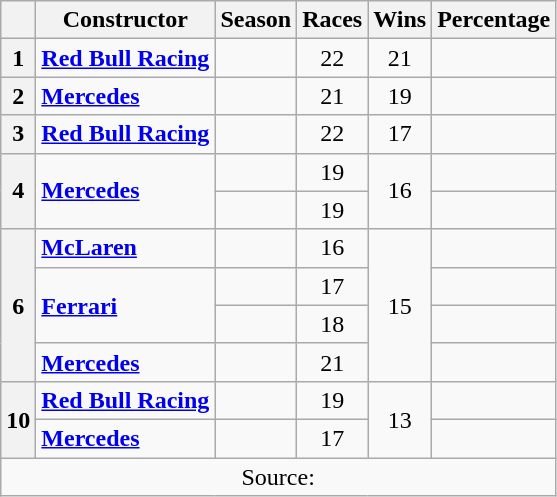<table class="wikitable">
<tr>
<th></th>
<th>Constructor</th>
<th>Season</th>
<th>Races</th>
<th>Wins</th>
<th>Percentage</th>
</tr>
<tr align="center">
<th>1</th>
<td align="left"> <strong><a href='#'>Red Bull Racing</a></strong></td>
<td></td>
<td>22</td>
<td>21</td>
<td></td>
</tr>
<tr align="center">
<th>2</th>
<td align="left"> <strong><a href='#'>Mercedes</a></strong></td>
<td></td>
<td>21</td>
<td>19</td>
<td></td>
</tr>
<tr align="center">
<th>3</th>
<td align="left"> <strong><a href='#'>Red Bull Racing</a></strong></td>
<td></td>
<td>22</td>
<td>17</td>
<td></td>
</tr>
<tr align="center">
<th rowspan="2">4</th>
<td rowspan=2 align="left"> <strong><a href='#'>Mercedes</a></strong></td>
<td></td>
<td>19</td>
<td rowspan="2">16</td>
<td></td>
</tr>
<tr align="center">
<td></td>
<td>19</td>
<td></td>
</tr>
<tr align="center">
<th rowspan="4">6</th>
<td align="left"> <strong><a href='#'>McLaren</a></strong></td>
<td></td>
<td>16</td>
<td rowspan="4">15</td>
<td></td>
</tr>
<tr align="center">
<td rowspan=2 align="left"> <strong><a href='#'>Ferrari</a></strong></td>
<td></td>
<td>17</td>
<td></td>
</tr>
<tr align="center">
<td></td>
<td>18</td>
<td></td>
</tr>
<tr align="center">
<td align="left"> <strong><a href='#'>Mercedes</a></strong></td>
<td></td>
<td>21</td>
<td></td>
</tr>
<tr align="center">
<th rowspan=2>10</th>
<td align="left"> <strong><a href='#'>Red Bull Racing</a></strong></td>
<td></td>
<td>19</td>
<td rowspan=2>13</td>
<td></td>
</tr>
<tr align="center">
<td align="left"> <strong><a href='#'>Mercedes</a></strong></td>
<td></td>
<td>17</td>
<td></td>
</tr>
<tr>
<td colspan=6 align=center>Source:</td>
</tr>
</table>
